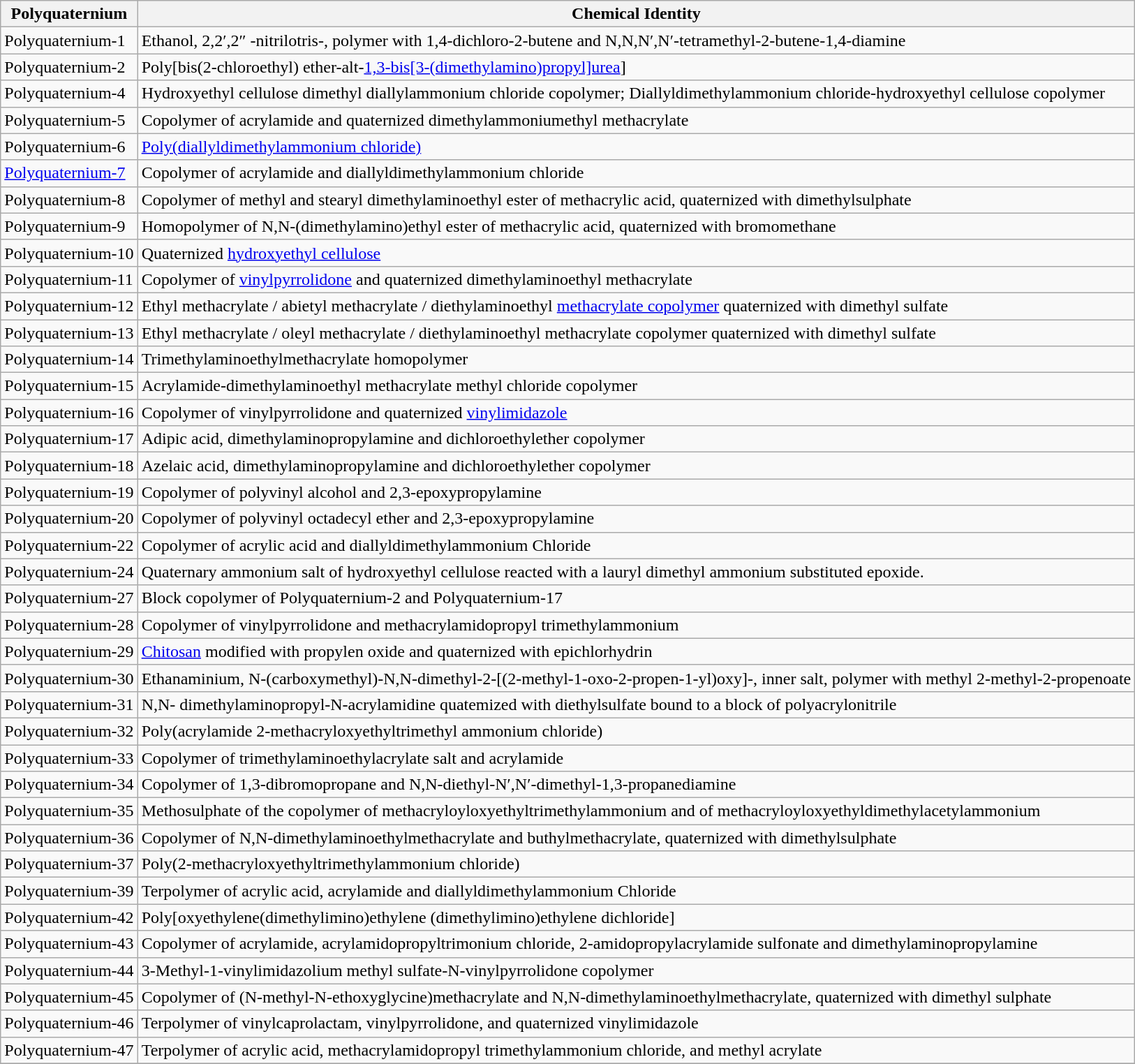<table class="wikitable">
<tr>
<th>Polyquaternium</th>
<th>Chemical Identity</th>
</tr>
<tr>
<td>Polyquaternium-1</td>
<td>Ethanol, 2,2′,2″ -nitrilotris-, polymer with 1,4-dichloro-2-butene and N,N,N′,N′-tetramethyl-2-butene-1,4-diamine</td>
</tr>
<tr>
<td>Polyquaternium-2</td>
<td>Poly[bis(2-chloroethyl) ether-alt-<a href='#'>1,3-bis[3-(dimethylamino)propyl]urea</a>]</td>
</tr>
<tr>
<td>Polyquaternium-4</td>
<td>Hydroxyethyl cellulose dimethyl diallylammonium chloride copolymer; Diallyldimethylammonium chloride-hydroxyethyl cellulose copolymer</td>
</tr>
<tr>
<td>Polyquaternium-5</td>
<td>Copolymer of acrylamide and quaternized dimethylammoniumethyl methacrylate</td>
</tr>
<tr>
<td>Polyquaternium-6</td>
<td><a href='#'>Poly(diallyldimethylammonium chloride)</a></td>
</tr>
<tr>
<td><a href='#'>Polyquaternium-7</a></td>
<td>Copolymer of acrylamide and diallyldimethylammonium chloride</td>
</tr>
<tr>
<td>Polyquaternium-8</td>
<td>Copolymer of methyl and stearyl dimethylaminoethyl ester of methacrylic acid, quaternized with dimethylsulphate</td>
</tr>
<tr>
<td>Polyquaternium-9</td>
<td>Homopolymer of N,N-(dimethylamino)ethyl ester of methacrylic acid, quaternized with bromomethane</td>
</tr>
<tr>
<td>Polyquaternium-10</td>
<td>Quaternized <a href='#'>hydroxyethyl cellulose</a></td>
</tr>
<tr>
<td>Polyquaternium-11</td>
<td>Copolymer of <a href='#'>vinylpyrrolidone</a> and quaternized dimethylaminoethyl methacrylate</td>
</tr>
<tr>
<td>Polyquaternium-12</td>
<td>Ethyl methacrylate / abietyl methacrylate / diethylaminoethyl <a href='#'>methacrylate copolymer</a> quaternized with dimethyl sulfate</td>
</tr>
<tr>
<td>Polyquaternium-13</td>
<td>Ethyl methacrylate / oleyl methacrylate / diethylaminoethyl methacrylate copolymer quaternized with dimethyl sulfate</td>
</tr>
<tr>
<td>Polyquaternium-14</td>
<td>Trimethylaminoethylmethacrylate homopolymer</td>
</tr>
<tr>
<td>Polyquaternium-15</td>
<td>Acrylamide-dimethylaminoethyl methacrylate methyl chloride copolymer</td>
</tr>
<tr>
<td>Polyquaternium-16</td>
<td>Copolymer of vinylpyrrolidone and quaternized <a href='#'>vinylimidazole</a></td>
</tr>
<tr>
<td>Polyquaternium-17</td>
<td>Adipic acid, dimethylaminopropylamine and dichloroethylether copolymer</td>
</tr>
<tr>
<td>Polyquaternium-18</td>
<td>Azelaic acid, dimethylaminopropylamine and dichloroethylether copolymer</td>
</tr>
<tr>
<td>Polyquaternium-19</td>
<td>Copolymer of polyvinyl alcohol and 2,3-epoxypropylamine</td>
</tr>
<tr>
<td>Polyquaternium-20</td>
<td>Copolymer of polyvinyl octadecyl ether and 2,3-epoxypropylamine</td>
</tr>
<tr>
<td>Polyquaternium-22</td>
<td>Copolymer of acrylic acid and diallyldimethylammonium Chloride</td>
</tr>
<tr>
<td>Polyquaternium-24</td>
<td>Quaternary ammonium salt of hydroxyethyl cellulose reacted with a lauryl dimethyl ammonium substituted epoxide.</td>
</tr>
<tr>
<td>Polyquaternium-27</td>
<td>Block copolymer of Polyquaternium-2 and Polyquaternium-17</td>
</tr>
<tr>
<td>Polyquaternium-28</td>
<td>Copolymer of vinylpyrrolidone and methacrylamidopropyl trimethylammonium</td>
</tr>
<tr>
<td>Polyquaternium-29</td>
<td><a href='#'>Chitosan</a> modified with propylen oxide and quaternized with epichlorhydrin</td>
</tr>
<tr>
<td>Polyquaternium-30</td>
<td>Ethanaminium, N-(carboxymethyl)-N,N-dimethyl-2-[(2-methyl-1-oxo-2-propen-1-yl)oxy]-, inner salt, polymer with methyl 2-methyl-2-propenoate</td>
</tr>
<tr>
<td>Polyquaternium-31</td>
<td>N,N- dimethylaminopropyl-N-acrylamidine quatemized with diethylsulfate bound to a block of polyacrylonitrile</td>
</tr>
<tr>
<td>Polyquaternium-32</td>
<td>Poly(acrylamide 2-methacryloxyethyltrimethyl ammonium chloride)</td>
</tr>
<tr>
<td>Polyquaternium-33</td>
<td>Copolymer of trimethylaminoethylacrylate salt and acrylamide</td>
</tr>
<tr>
<td>Polyquaternium-34</td>
<td>Copolymer of 1,3-dibromopropane and N,N-diethyl-N′,N′-dimethyl-1,3-propanediamine</td>
</tr>
<tr>
<td>Polyquaternium-35</td>
<td>Methosulphate of the copolymer of methacryloyloxyethyltrimethylammonium and of methacryloyloxyethyldimethylacetylammonium</td>
</tr>
<tr>
<td>Polyquaternium-36</td>
<td>Copolymer of N,N-dimethylaminoethylmethacrylate and buthylmethacrylate, quaternized with dimethylsulphate</td>
</tr>
<tr>
<td>Polyquaternium-37</td>
<td>Poly(2-methacryloxyethyltrimethylammonium chloride)</td>
</tr>
<tr>
<td>Polyquaternium-39</td>
<td>Terpolymer of acrylic acid, acrylamide and diallyldimethylammonium Chloride</td>
</tr>
<tr>
<td>Polyquaternium-42</td>
<td>Poly[oxyethylene(dimethylimino)ethylene (dimethylimino)ethylene dichloride]</td>
</tr>
<tr>
<td>Polyquaternium-43</td>
<td>Copolymer of acrylamide, acrylamidopropyltrimonium chloride, 2-amidopropylacrylamide sulfonate and dimethylaminopropylamine</td>
</tr>
<tr>
<td>Polyquaternium-44</td>
<td>3-Methyl-1-vinylimidazolium methyl sulfate-N-vinylpyrrolidone copolymer</td>
</tr>
<tr>
<td>Polyquaternium-45</td>
<td>Copolymer of (N-methyl-N-ethoxyglycine)methacrylate and N,N-dimethylaminoethylmethacrylate, quaternized with dimethyl sulphate</td>
</tr>
<tr>
<td>Polyquaternium-46</td>
<td>Terpolymer of vinylcaprolactam, vinylpyrrolidone, and quaternized vinylimidazole</td>
</tr>
<tr>
<td>Polyquaternium-47</td>
<td>Terpolymer of acrylic acid, methacrylamidopropyl trimethylammonium chloride, and methyl acrylate</td>
</tr>
<tr>
</tr>
</table>
